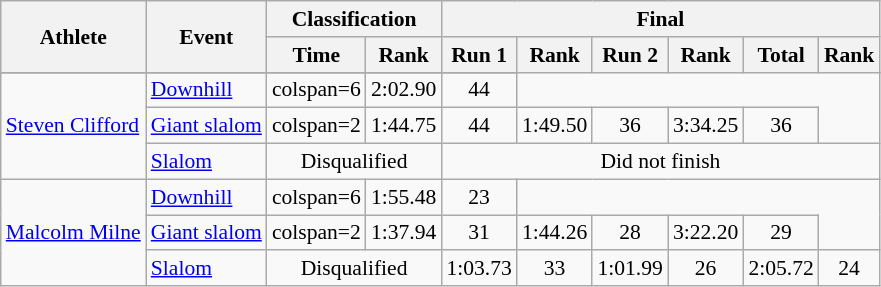<table class="wikitable" style="font-size:90%">
<tr>
<th rowspan="2">Athlete</th>
<th rowspan="2">Event</th>
<th colspan="2">Classification</th>
<th colspan="6">Final</th>
</tr>
<tr>
<th>Time</th>
<th>Rank</th>
<th>Run 1</th>
<th>Rank</th>
<th>Run 2</th>
<th>Rank</th>
<th>Total</th>
<th>Rank</th>
</tr>
<tr>
</tr>
<tr align="center">
<td align="left" rowspan=3><a href='#'>Steven Clifford</a></td>
<td align="left"><a href='#'>Downhill</a></td>
<td>colspan=6 </td>
<td>2:02.90</td>
<td>44</td>
</tr>
<tr align="center">
<td align="left"><a href='#'>Giant slalom</a></td>
<td>colspan=2 </td>
<td>1:44.75</td>
<td>44</td>
<td>1:49.50</td>
<td>36</td>
<td>3:34.25</td>
<td>36</td>
</tr>
<tr align="center">
<td align="left"><a href='#'>Slalom</a></td>
<td colspan=2>Disqualified</td>
<td colspan=6>Did not finish</td>
</tr>
<tr align="center">
<td align="left" rowspan=3><a href='#'>Malcolm Milne</a></td>
<td align="left"><a href='#'>Downhill</a></td>
<td>colspan=6 </td>
<td>1:55.48</td>
<td>23</td>
</tr>
<tr align="center">
<td align="left"><a href='#'>Giant slalom</a></td>
<td>colspan=2 </td>
<td>1:37.94</td>
<td>31</td>
<td>1:44.26</td>
<td>28</td>
<td>3:22.20</td>
<td>29</td>
</tr>
<tr align="center">
<td align="left"><a href='#'>Slalom</a></td>
<td colspan=2>Disqualified</td>
<td>1:03.73</td>
<td>33</td>
<td>1:01.99</td>
<td>26</td>
<td>2:05.72</td>
<td>24</td>
</tr>
</table>
